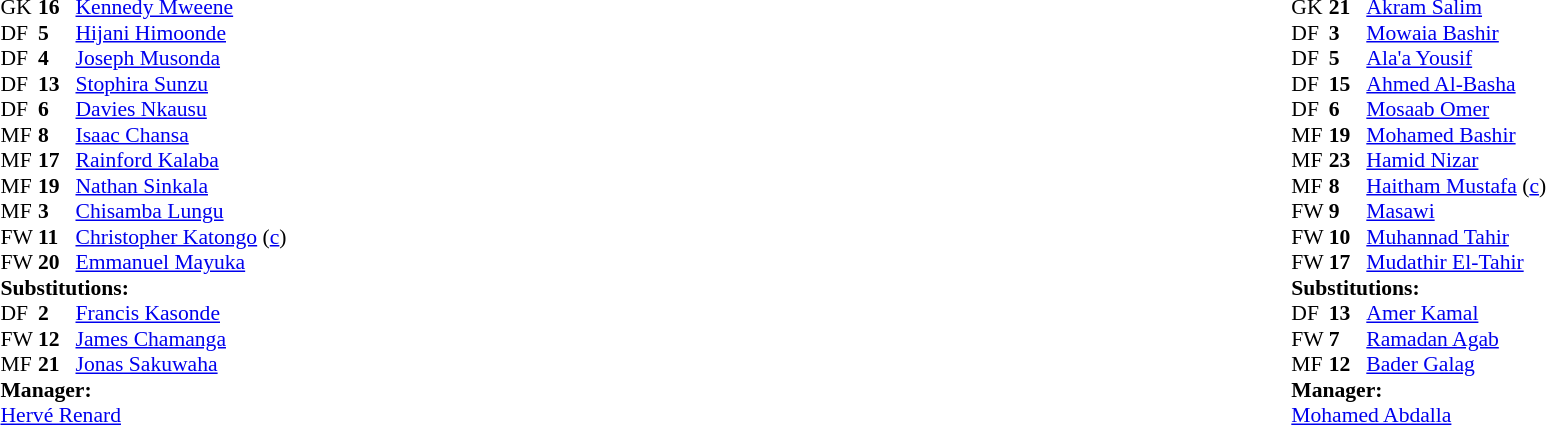<table width="100%">
<tr>
<td valign="top" width="50%"><br><table style="font-size: 90%" cellspacing="0" cellpadding="0">
<tr>
<th width="25"></th>
<th width="25"></th>
</tr>
<tr>
<td>GK</td>
<td><strong>16</strong></td>
<td><a href='#'>Kennedy Mweene</a></td>
</tr>
<tr>
<td>DF</td>
<td><strong>5</strong></td>
<td><a href='#'>Hijani Himoonde</a></td>
</tr>
<tr>
<td>DF</td>
<td><strong>4</strong></td>
<td><a href='#'>Joseph Musonda</a></td>
</tr>
<tr>
<td>DF</td>
<td><strong>13</strong></td>
<td><a href='#'>Stophira Sunzu</a></td>
</tr>
<tr>
<td>DF</td>
<td><strong>6</strong></td>
<td><a href='#'>Davies Nkausu</a></td>
</tr>
<tr>
<td>MF</td>
<td><strong>8</strong></td>
<td><a href='#'>Isaac Chansa</a></td>
</tr>
<tr>
<td>MF</td>
<td><strong>17</strong></td>
<td><a href='#'>Rainford Kalaba</a></td>
</tr>
<tr>
<td>MF</td>
<td><strong>19</strong></td>
<td><a href='#'>Nathan Sinkala</a></td>
<td></td>
</tr>
<tr>
<td>MF</td>
<td><strong>3</strong></td>
<td><a href='#'>Chisamba Lungu</a></td>
<td></td>
<td></td>
</tr>
<tr>
<td>FW</td>
<td><strong>11</strong></td>
<td><a href='#'>Christopher Katongo</a> (<a href='#'>c</a>)</td>
<td></td>
<td></td>
</tr>
<tr>
<td>FW</td>
<td><strong>20</strong></td>
<td><a href='#'>Emmanuel Mayuka</a></td>
<td></td>
<td></td>
</tr>
<tr>
<td colspan=3><strong>Substitutions:</strong></td>
</tr>
<tr>
<td>DF</td>
<td><strong>2</strong></td>
<td><a href='#'>Francis Kasonde</a></td>
<td></td>
<td></td>
</tr>
<tr>
<td>FW</td>
<td><strong>12</strong></td>
<td><a href='#'>James Chamanga</a></td>
<td></td>
<td></td>
</tr>
<tr>
<td>MF</td>
<td><strong>21</strong></td>
<td><a href='#'>Jonas Sakuwaha</a></td>
<td></td>
<td></td>
</tr>
<tr>
<td colspan=3><strong>Manager:</strong></td>
</tr>
<tr>
<td colspan=3> <a href='#'>Hervé Renard</a></td>
</tr>
</table>
</td>
<td valign="top"></td>
<td valign="top" width="50%"><br><table style="font-size: 90%" cellspacing="0" cellpadding="0" align="center">
<tr>
<th width=25></th>
<th width=25></th>
</tr>
<tr>
<td>GK</td>
<td><strong>21</strong></td>
<td><a href='#'>Akram Salim</a></td>
</tr>
<tr>
<td>DF</td>
<td><strong>3</strong></td>
<td><a href='#'>Mowaia Bashir</a></td>
</tr>
<tr>
<td>DF</td>
<td><strong>5</strong></td>
<td><a href='#'>Ala'a Yousif</a></td>
<td></td>
<td></td>
</tr>
<tr>
<td>DF</td>
<td><strong>15</strong></td>
<td><a href='#'>Ahmed Al-Basha</a></td>
<td></td>
</tr>
<tr>
<td>DF</td>
<td><strong>6</strong></td>
<td><a href='#'>Mosaab Omer</a></td>
</tr>
<tr>
<td>MF</td>
<td><strong>19</strong></td>
<td><a href='#'>Mohamed Bashir</a></td>
</tr>
<tr>
<td>MF</td>
<td><strong>23</strong></td>
<td><a href='#'>Hamid Nizar</a></td>
<td></td>
<td></td>
</tr>
<tr>
<td>MF</td>
<td><strong>8</strong></td>
<td><a href='#'>Haitham Mustafa</a> (<a href='#'>c</a>)</td>
<td></td>
<td></td>
</tr>
<tr>
<td>FW</td>
<td><strong>9</strong></td>
<td><a href='#'>Masawi</a></td>
<td></td>
</tr>
<tr>
<td>FW</td>
<td><strong>10</strong></td>
<td><a href='#'>Muhannad Tahir</a></td>
<td></td>
</tr>
<tr>
<td>FW</td>
<td><strong>17</strong></td>
<td><a href='#'>Mudathir El-Tahir</a></td>
</tr>
<tr>
<td colspan=3><strong>Substitutions:</strong></td>
</tr>
<tr>
<td>DF</td>
<td><strong>13</strong></td>
<td><a href='#'>Amer Kamal</a></td>
<td></td>
<td></td>
</tr>
<tr>
<td>FW</td>
<td><strong>7</strong></td>
<td><a href='#'>Ramadan Agab</a></td>
<td></td>
<td></td>
</tr>
<tr>
<td>MF</td>
<td><strong>12</strong></td>
<td><a href='#'>Bader Galag</a></td>
<td></td>
<td></td>
</tr>
<tr>
<td colspan=3><strong>Manager:</strong></td>
</tr>
<tr>
<td colspan=3><a href='#'>Mohamed Abdalla</a></td>
</tr>
</table>
</td>
</tr>
</table>
